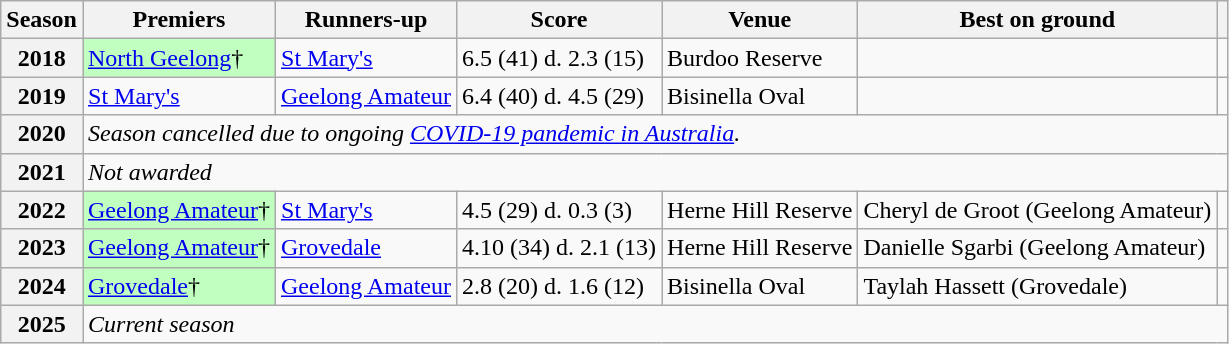<table class="wikitable sortable">
<tr>
<th>Season</th>
<th>Premiers</th>
<th>Runners-up</th>
<th>Score</th>
<th>Venue</th>
<th>Best on ground</th>
<th></th>
</tr>
<tr>
<th>2018</th>
<td style="background:#C0FFC0;"><a href='#'>North Geelong</a>†</td>
<td><a href='#'>St Mary's</a></td>
<td>6.5 (41) d. 2.3 (15)</td>
<td>Burdoo Reserve</td>
<td></td>
<td></td>
</tr>
<tr>
<th>2019</th>
<td><a href='#'>St Mary's</a></td>
<td><a href='#'>Geelong Amateur</a></td>
<td>6.4 (40) d. 4.5 (29)</td>
<td>Bisinella Oval</td>
<td></td>
<td></td>
</tr>
<tr>
<th>2020</th>
<td colspan=6><em>Season cancelled due to ongoing <a href='#'>COVID-19 pandemic in Australia</a>.</em></td>
</tr>
<tr>
<th>2021</th>
<td colspan=6><em>Not awarded</em></td>
</tr>
<tr>
<th>2022</th>
<td style="background:#C0FFC0;"><a href='#'>Geelong Amateur</a>†</td>
<td><a href='#'>St Mary's</a></td>
<td>4.5 (29) d. 0.3 (3)</td>
<td>Herne Hill Reserve</td>
<td>Cheryl de Groot (Geelong Amateur)</td>
<td></td>
</tr>
<tr>
<th>2023</th>
<td style="background:#C0FFC0;"><a href='#'>Geelong Amateur</a>†</td>
<td><a href='#'>Grovedale</a></td>
<td>4.10 (34) d. 2.1 (13)</td>
<td>Herne Hill Reserve</td>
<td>Danielle Sgarbi (Geelong Amateur)</td>
<td></td>
</tr>
<tr>
<th>2024</th>
<td style="background:#C0FFC0;"><a href='#'>Grovedale</a>†</td>
<td><a href='#'>Geelong Amateur</a></td>
<td>2.8 (20) d. 1.6 (12)</td>
<td>Bisinella Oval</td>
<td>Taylah Hassett (Grovedale)</td>
<td></td>
</tr>
<tr>
<th>2025</th>
<td colspan=6><em>Current season</em></td>
</tr>
</table>
